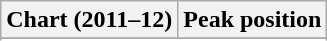<table class="wikitable sortable" border="1">
<tr>
<th>Chart (2011–12)</th>
<th>Peak position</th>
</tr>
<tr>
</tr>
<tr>
</tr>
</table>
